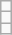<table class="wikitable">
<tr>
<td></td>
</tr>
<tr>
<td></td>
</tr>
<tr>
<td></td>
</tr>
</table>
